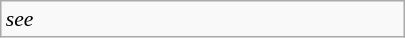<table class="wikitable floatright" style="font-size: 0.9em; width: 270px">
<tr>
<td><em>see </em></td>
</tr>
</table>
